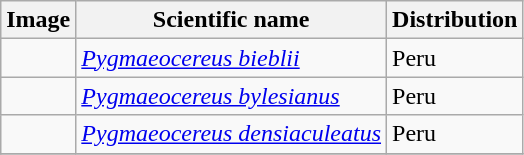<table class="wikitable">
<tr>
<th>Image</th>
<th>Scientific name</th>
<th>Distribution</th>
</tr>
<tr>
<td></td>
<td><em><a href='#'>Pygmaeocereus bieblii</a></em> </td>
<td>Peru</td>
</tr>
<tr>
<td></td>
<td><em><a href='#'>Pygmaeocereus bylesianus</a></em> </td>
<td>Peru</td>
</tr>
<tr>
<td></td>
<td><em><a href='#'>Pygmaeocereus densiaculeatus</a></em> </td>
<td>Peru</td>
</tr>
<tr>
</tr>
</table>
